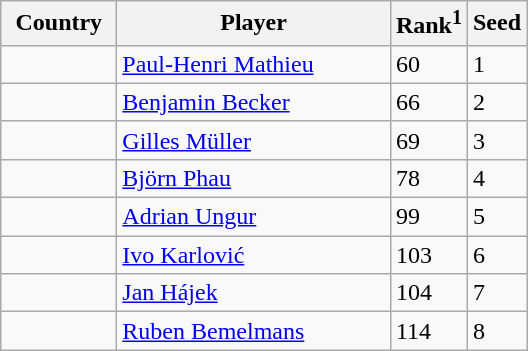<table class="sortable wikitable">
<tr>
<th width="70">Country</th>
<th width="175">Player</th>
<th>Rank<sup>1</sup></th>
<th>Seed</th>
</tr>
<tr>
<td></td>
<td><a href='#'>Paul-Henri Mathieu</a></td>
<td>60</td>
<td>1</td>
</tr>
<tr>
<td></td>
<td><a href='#'>Benjamin Becker</a></td>
<td>66</td>
<td>2</td>
</tr>
<tr>
<td></td>
<td><a href='#'>Gilles Müller</a></td>
<td>69</td>
<td>3</td>
</tr>
<tr>
<td></td>
<td><a href='#'>Björn Phau</a></td>
<td>78</td>
<td>4</td>
</tr>
<tr>
<td></td>
<td><a href='#'>Adrian Ungur</a></td>
<td>99</td>
<td>5</td>
</tr>
<tr>
<td></td>
<td><a href='#'>Ivo Karlović</a></td>
<td>103</td>
<td>6</td>
</tr>
<tr>
<td></td>
<td><a href='#'>Jan Hájek</a></td>
<td>104</td>
<td>7</td>
</tr>
<tr>
<td></td>
<td><a href='#'>Ruben Bemelmans</a></td>
<td>114</td>
<td>8</td>
</tr>
</table>
